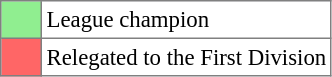<table bgcolor="#f7f8ff" cellpadding="3" cellspacing="0" border="1" style="font-size: 95%; border: gray solid 1px; border-collapse: collapse;text-align:center;">
<tr>
<td style="background:#90EE90;" width="20"></td>
<td bgcolor="#ffffff" align="left">League champion</td>
</tr>
<tr>
<td style="background: #FF6666" width="20"></td>
<td bgcolor="#ffffff" align="left">Relegated to the First Division</td>
</tr>
</table>
